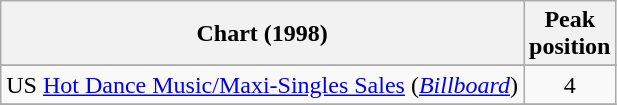<table class="wikitable">
<tr>
<th style="text-align:center;">Chart (1998)</th>
<th style="text-align:center;">Peak<br>position</th>
</tr>
<tr>
</tr>
<tr>
</tr>
<tr>
</tr>
<tr>
</tr>
<tr>
<td>US <a href='#'>Hot Dance Music/Maxi-Singles Sales</a> (<em><a href='#'>Billboard</a></em>)</td>
<td align="center">4</td>
</tr>
<tr>
</tr>
</table>
